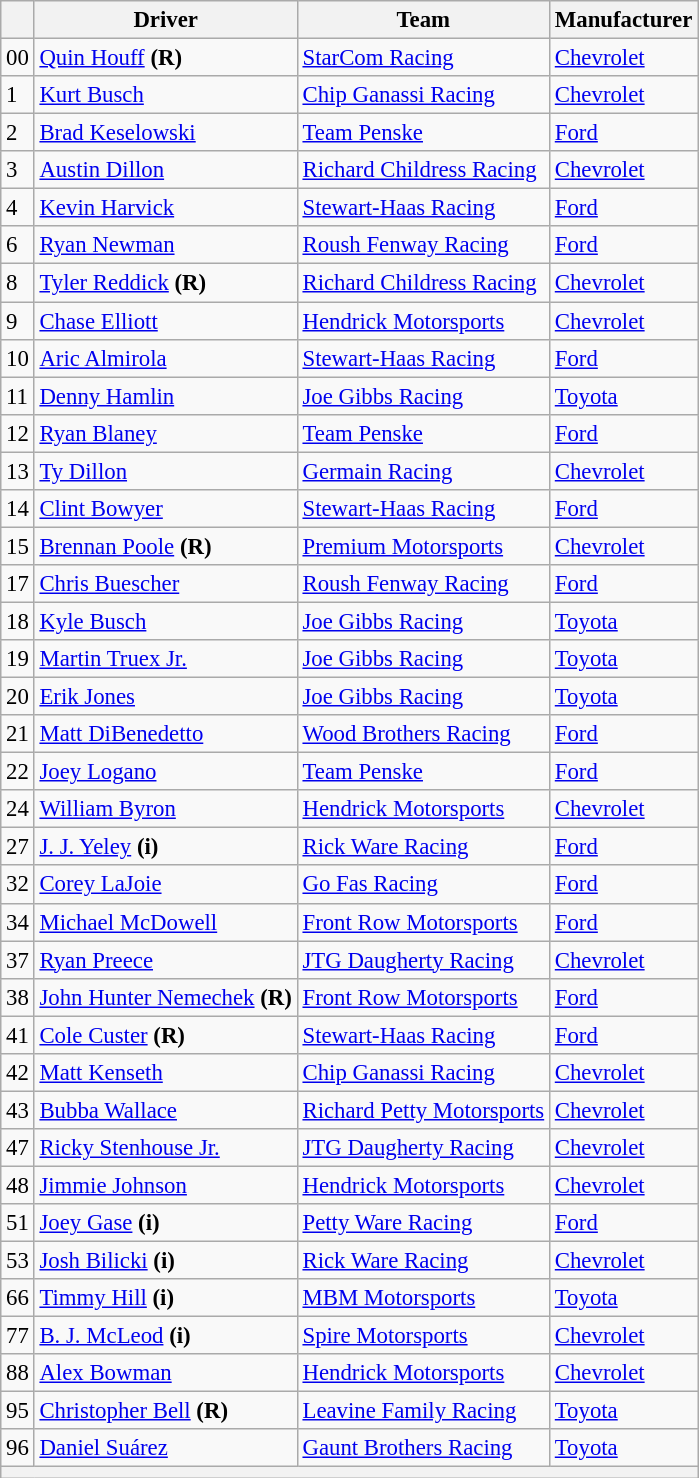<table class="wikitable" style="font-size:95%">
<tr>
<th></th>
<th>Driver</th>
<th>Team</th>
<th>Manufacturer</th>
</tr>
<tr>
<td>00</td>
<td><a href='#'>Quin Houff</a> <strong>(R)</strong></td>
<td><a href='#'>StarCom Racing</a></td>
<td><a href='#'>Chevrolet</a></td>
</tr>
<tr>
<td>1</td>
<td><a href='#'>Kurt Busch</a></td>
<td><a href='#'>Chip Ganassi Racing</a></td>
<td><a href='#'>Chevrolet</a></td>
</tr>
<tr>
<td>2</td>
<td><a href='#'>Brad Keselowski</a></td>
<td><a href='#'>Team Penske</a></td>
<td><a href='#'>Ford</a></td>
</tr>
<tr>
<td>3</td>
<td><a href='#'>Austin Dillon</a></td>
<td><a href='#'>Richard Childress Racing</a></td>
<td><a href='#'>Chevrolet</a></td>
</tr>
<tr>
<td>4</td>
<td><a href='#'>Kevin Harvick</a></td>
<td><a href='#'>Stewart-Haas Racing</a></td>
<td><a href='#'>Ford</a></td>
</tr>
<tr>
<td>6</td>
<td><a href='#'>Ryan Newman</a></td>
<td><a href='#'>Roush Fenway Racing</a></td>
<td><a href='#'>Ford</a></td>
</tr>
<tr>
<td>8</td>
<td><a href='#'>Tyler Reddick</a> <strong>(R)</strong></td>
<td><a href='#'>Richard Childress Racing</a></td>
<td><a href='#'>Chevrolet</a></td>
</tr>
<tr>
<td>9</td>
<td><a href='#'>Chase Elliott</a></td>
<td><a href='#'>Hendrick Motorsports</a></td>
<td><a href='#'>Chevrolet</a></td>
</tr>
<tr>
<td>10</td>
<td><a href='#'>Aric Almirola</a></td>
<td><a href='#'>Stewart-Haas Racing</a></td>
<td><a href='#'>Ford</a></td>
</tr>
<tr>
<td>11</td>
<td><a href='#'>Denny Hamlin</a></td>
<td><a href='#'>Joe Gibbs Racing</a></td>
<td><a href='#'>Toyota</a></td>
</tr>
<tr>
<td>12</td>
<td><a href='#'>Ryan Blaney</a></td>
<td><a href='#'>Team Penske</a></td>
<td><a href='#'>Ford</a></td>
</tr>
<tr>
<td>13</td>
<td><a href='#'>Ty Dillon</a></td>
<td><a href='#'>Germain Racing</a></td>
<td><a href='#'>Chevrolet</a></td>
</tr>
<tr>
<td>14</td>
<td><a href='#'>Clint Bowyer</a></td>
<td><a href='#'>Stewart-Haas Racing</a></td>
<td><a href='#'>Ford</a></td>
</tr>
<tr>
<td>15</td>
<td><a href='#'>Brennan Poole</a> <strong>(R)</strong></td>
<td><a href='#'>Premium Motorsports</a></td>
<td><a href='#'>Chevrolet</a></td>
</tr>
<tr>
<td>17</td>
<td><a href='#'>Chris Buescher</a></td>
<td><a href='#'>Roush Fenway Racing</a></td>
<td><a href='#'>Ford</a></td>
</tr>
<tr>
<td>18</td>
<td><a href='#'>Kyle Busch</a></td>
<td><a href='#'>Joe Gibbs Racing</a></td>
<td><a href='#'>Toyota</a></td>
</tr>
<tr>
<td>19</td>
<td><a href='#'>Martin Truex Jr.</a></td>
<td><a href='#'>Joe Gibbs Racing</a></td>
<td><a href='#'>Toyota</a></td>
</tr>
<tr>
<td>20</td>
<td><a href='#'>Erik Jones</a></td>
<td><a href='#'>Joe Gibbs Racing</a></td>
<td><a href='#'>Toyota</a></td>
</tr>
<tr>
<td>21</td>
<td><a href='#'>Matt DiBenedetto</a></td>
<td><a href='#'>Wood Brothers Racing</a></td>
<td><a href='#'>Ford</a></td>
</tr>
<tr>
<td>22</td>
<td><a href='#'>Joey Logano</a></td>
<td><a href='#'>Team Penske</a></td>
<td><a href='#'>Ford</a></td>
</tr>
<tr>
<td>24</td>
<td><a href='#'>William Byron</a></td>
<td><a href='#'>Hendrick Motorsports</a></td>
<td><a href='#'>Chevrolet</a></td>
</tr>
<tr>
<td>27</td>
<td><a href='#'>J. J. Yeley</a> <strong>(i)</strong></td>
<td><a href='#'>Rick Ware Racing</a></td>
<td><a href='#'>Ford</a></td>
</tr>
<tr>
<td>32</td>
<td><a href='#'>Corey LaJoie</a></td>
<td><a href='#'>Go Fas Racing</a></td>
<td><a href='#'>Ford</a></td>
</tr>
<tr>
<td>34</td>
<td><a href='#'>Michael McDowell</a></td>
<td><a href='#'>Front Row Motorsports</a></td>
<td><a href='#'>Ford</a></td>
</tr>
<tr>
<td>37</td>
<td><a href='#'>Ryan Preece</a></td>
<td><a href='#'>JTG Daugherty Racing</a></td>
<td><a href='#'>Chevrolet</a></td>
</tr>
<tr>
<td>38</td>
<td><a href='#'>John Hunter Nemechek</a> <strong>(R)</strong></td>
<td><a href='#'>Front Row Motorsports</a></td>
<td><a href='#'>Ford</a></td>
</tr>
<tr>
<td>41</td>
<td><a href='#'>Cole Custer</a> <strong>(R)</strong></td>
<td><a href='#'>Stewart-Haas Racing</a></td>
<td><a href='#'>Ford</a></td>
</tr>
<tr>
<td>42</td>
<td><a href='#'>Matt Kenseth</a></td>
<td><a href='#'>Chip Ganassi Racing</a></td>
<td><a href='#'>Chevrolet</a></td>
</tr>
<tr>
<td>43</td>
<td><a href='#'>Bubba Wallace</a></td>
<td><a href='#'>Richard Petty Motorsports</a></td>
<td><a href='#'>Chevrolet</a></td>
</tr>
<tr>
<td>47</td>
<td><a href='#'>Ricky Stenhouse Jr.</a></td>
<td><a href='#'>JTG Daugherty Racing</a></td>
<td><a href='#'>Chevrolet</a></td>
</tr>
<tr>
<td>48</td>
<td><a href='#'>Jimmie Johnson</a></td>
<td><a href='#'>Hendrick Motorsports</a></td>
<td><a href='#'>Chevrolet</a></td>
</tr>
<tr>
<td>51</td>
<td><a href='#'>Joey Gase</a> <strong>(i)</strong></td>
<td><a href='#'>Petty Ware Racing</a></td>
<td><a href='#'>Ford</a></td>
</tr>
<tr>
<td>53</td>
<td><a href='#'>Josh Bilicki</a> <strong>(i)</strong></td>
<td><a href='#'>Rick Ware Racing</a></td>
<td><a href='#'>Chevrolet</a></td>
</tr>
<tr>
<td>66</td>
<td><a href='#'>Timmy Hill</a> <strong>(i)</strong></td>
<td><a href='#'>MBM Motorsports</a></td>
<td><a href='#'>Toyota</a></td>
</tr>
<tr>
<td>77</td>
<td><a href='#'>B. J. McLeod</a> <strong>(i)</strong></td>
<td><a href='#'>Spire Motorsports</a></td>
<td><a href='#'>Chevrolet</a></td>
</tr>
<tr>
<td>88</td>
<td><a href='#'>Alex Bowman</a></td>
<td><a href='#'>Hendrick Motorsports</a></td>
<td><a href='#'>Chevrolet</a></td>
</tr>
<tr>
<td>95</td>
<td><a href='#'>Christopher Bell</a> <strong>(R)</strong></td>
<td><a href='#'>Leavine Family Racing</a></td>
<td><a href='#'>Toyota</a></td>
</tr>
<tr>
<td>96</td>
<td><a href='#'>Daniel Suárez</a></td>
<td><a href='#'>Gaunt Brothers Racing</a></td>
<td><a href='#'>Toyota</a></td>
</tr>
<tr>
<th colspan="4"></th>
</tr>
</table>
